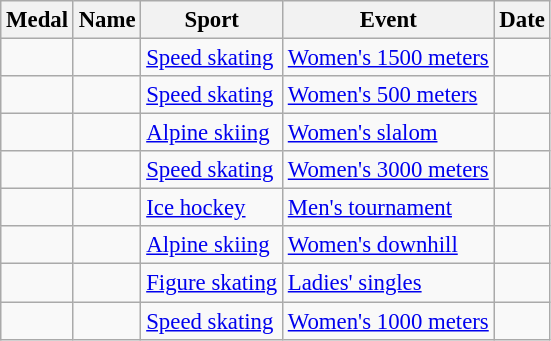<table class="wikitable sortable" style=font-size:95%>
<tr>
<th>Medal</th>
<th>Name</th>
<th>Sport</th>
<th>Event</th>
<th>Date</th>
</tr>
<tr>
<td></td>
<td></td>
<td><a href='#'>Speed skating</a></td>
<td><a href='#'>Women's 1500 meters</a></td>
<td></td>
</tr>
<tr>
<td></td>
<td></td>
<td><a href='#'>Speed skating</a></td>
<td><a href='#'>Women's 500 meters</a></td>
<td></td>
</tr>
<tr>
<td></td>
<td></td>
<td><a href='#'>Alpine skiing</a></td>
<td><a href='#'>Women's slalom</a></td>
<td></td>
</tr>
<tr>
<td></td>
<td></td>
<td><a href='#'>Speed skating</a></td>
<td><a href='#'>Women's 3000 meters</a></td>
<td></td>
</tr>
<tr>
<td></td>
<td><br></td>
<td><a href='#'>Ice hockey</a></td>
<td><a href='#'>Men's tournament</a></td>
<td></td>
</tr>
<tr>
<td></td>
<td></td>
<td><a href='#'>Alpine skiing</a></td>
<td><a href='#'>Women's downhill</a></td>
<td></td>
</tr>
<tr>
<td></td>
<td></td>
<td><a href='#'>Figure skating</a></td>
<td><a href='#'>Ladies' singles</a></td>
<td></td>
</tr>
<tr>
<td></td>
<td></td>
<td><a href='#'>Speed skating</a></td>
<td><a href='#'>Women's 1000 meters</a></td>
<td></td>
</tr>
</table>
